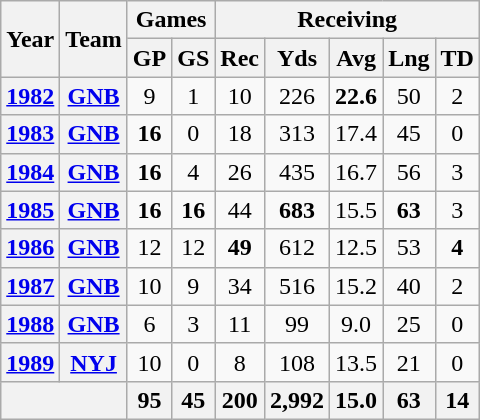<table class="wikitable" style="text-align:center">
<tr>
<th rowspan="2">Year</th>
<th rowspan="2">Team</th>
<th colspan="2">Games</th>
<th colspan="5">Receiving</th>
</tr>
<tr>
<th>GP</th>
<th>GS</th>
<th>Rec</th>
<th>Yds</th>
<th>Avg</th>
<th>Lng</th>
<th>TD</th>
</tr>
<tr>
<th><a href='#'>1982</a></th>
<th><a href='#'>GNB</a></th>
<td>9</td>
<td>1</td>
<td>10</td>
<td>226</td>
<td><strong>22.6</strong></td>
<td>50</td>
<td>2</td>
</tr>
<tr>
<th><a href='#'>1983</a></th>
<th><a href='#'>GNB</a></th>
<td><strong>16</strong></td>
<td>0</td>
<td>18</td>
<td>313</td>
<td>17.4</td>
<td>45</td>
<td>0</td>
</tr>
<tr>
<th><a href='#'>1984</a></th>
<th><a href='#'>GNB</a></th>
<td><strong>16</strong></td>
<td>4</td>
<td>26</td>
<td>435</td>
<td>16.7</td>
<td>56</td>
<td>3</td>
</tr>
<tr>
<th><a href='#'>1985</a></th>
<th><a href='#'>GNB</a></th>
<td><strong>16</strong></td>
<td><strong>16</strong></td>
<td>44</td>
<td><strong>683</strong></td>
<td>15.5</td>
<td><strong>63</strong></td>
<td>3</td>
</tr>
<tr>
<th><a href='#'>1986</a></th>
<th><a href='#'>GNB</a></th>
<td>12</td>
<td>12</td>
<td><strong>49</strong></td>
<td>612</td>
<td>12.5</td>
<td>53</td>
<td><strong>4</strong></td>
</tr>
<tr>
<th><a href='#'>1987</a></th>
<th><a href='#'>GNB</a></th>
<td>10</td>
<td>9</td>
<td>34</td>
<td>516</td>
<td>15.2</td>
<td>40</td>
<td>2</td>
</tr>
<tr>
<th><a href='#'>1988</a></th>
<th><a href='#'>GNB</a></th>
<td>6</td>
<td>3</td>
<td>11</td>
<td>99</td>
<td>9.0</td>
<td>25</td>
<td>0</td>
</tr>
<tr>
<th><a href='#'>1989</a></th>
<th><a href='#'>NYJ</a></th>
<td>10</td>
<td>0</td>
<td>8</td>
<td>108</td>
<td>13.5</td>
<td>21</td>
<td>0</td>
</tr>
<tr>
<th colspan="2"></th>
<th>95</th>
<th>45</th>
<th>200</th>
<th>2,992</th>
<th>15.0</th>
<th>63</th>
<th>14</th>
</tr>
</table>
